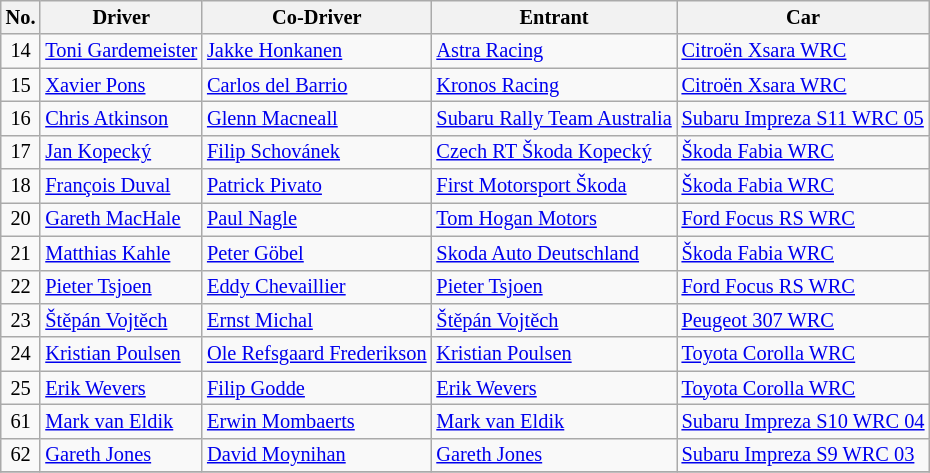<table class="wikitable" style="font-size: 85%;">
<tr>
<th>No.</th>
<th>Driver</th>
<th>Co-Driver</th>
<th>Entrant</th>
<th>Car</th>
</tr>
<tr>
<td align="center">14</td>
<td> <a href='#'>Toni Gardemeister</a></td>
<td> <a href='#'>Jakke Honkanen</a></td>
<td> <a href='#'>Astra Racing</a></td>
<td><a href='#'>Citroën Xsara WRC</a></td>
</tr>
<tr>
<td align="center">15</td>
<td> <a href='#'>Xavier Pons</a></td>
<td> <a href='#'>Carlos del Barrio</a></td>
<td> <a href='#'>Kronos Racing</a></td>
<td><a href='#'>Citroën Xsara WRC</a></td>
</tr>
<tr>
<td align="center">16</td>
<td> <a href='#'>Chris Atkinson</a></td>
<td> <a href='#'>Glenn Macneall</a></td>
<td> <a href='#'>Subaru Rally Team Australia</a></td>
<td><a href='#'>Subaru Impreza S11 WRC 05</a></td>
</tr>
<tr>
<td align="center">17</td>
<td> <a href='#'>Jan Kopecký</a></td>
<td> <a href='#'>Filip Schovánek</a></td>
<td> <a href='#'>Czech RT Škoda Kopecký</a></td>
<td><a href='#'>Škoda Fabia WRC</a></td>
</tr>
<tr>
<td align="center">18</td>
<td> <a href='#'>François Duval</a></td>
<td> <a href='#'>Patrick Pivato</a></td>
<td> <a href='#'>First Motorsport Škoda</a></td>
<td><a href='#'>Škoda Fabia WRC</a></td>
</tr>
<tr>
<td align="center">20</td>
<td> <a href='#'>Gareth MacHale</a></td>
<td> <a href='#'>Paul Nagle</a></td>
<td> <a href='#'>Tom Hogan Motors</a></td>
<td><a href='#'>Ford Focus RS WRC</a></td>
</tr>
<tr>
<td align="center">21</td>
<td> <a href='#'>Matthias Kahle</a></td>
<td> <a href='#'>Peter Göbel</a></td>
<td> <a href='#'>Skoda Auto Deutschland</a></td>
<td><a href='#'>Škoda Fabia WRC</a></td>
</tr>
<tr>
<td align="center">22</td>
<td> <a href='#'>Pieter Tsjoen</a></td>
<td> <a href='#'>Eddy Chevaillier</a></td>
<td> <a href='#'>Pieter Tsjoen</a></td>
<td><a href='#'>Ford Focus RS WRC</a></td>
</tr>
<tr>
<td align="center">23</td>
<td> <a href='#'>Štěpán Vojtěch</a></td>
<td> <a href='#'>Ernst Michal</a></td>
<td> <a href='#'>Štěpán Vojtěch</a></td>
<td><a href='#'>Peugeot 307 WRC</a></td>
</tr>
<tr>
<td align="center">24</td>
<td> <a href='#'>Kristian Poulsen</a></td>
<td> <a href='#'>Ole Refsgaard Frederikson</a></td>
<td> <a href='#'>Kristian Poulsen</a></td>
<td><a href='#'>Toyota Corolla WRC</a></td>
</tr>
<tr>
<td align="center">25</td>
<td> <a href='#'>Erik Wevers</a></td>
<td> <a href='#'>Filip Godde</a></td>
<td> <a href='#'>Erik Wevers</a></td>
<td><a href='#'>Toyota Corolla WRC</a></td>
</tr>
<tr>
<td align="center">61</td>
<td> <a href='#'>Mark van Eldik</a></td>
<td> <a href='#'>Erwin Mombaerts</a></td>
<td> <a href='#'>Mark van Eldik</a></td>
<td><a href='#'>Subaru Impreza S10 WRC 04</a></td>
</tr>
<tr>
<td align="center">62</td>
<td> <a href='#'>Gareth Jones</a></td>
<td> <a href='#'>David Moynihan</a></td>
<td> <a href='#'>Gareth Jones</a></td>
<td><a href='#'>Subaru Impreza S9 WRC 03</a></td>
</tr>
<tr>
</tr>
</table>
